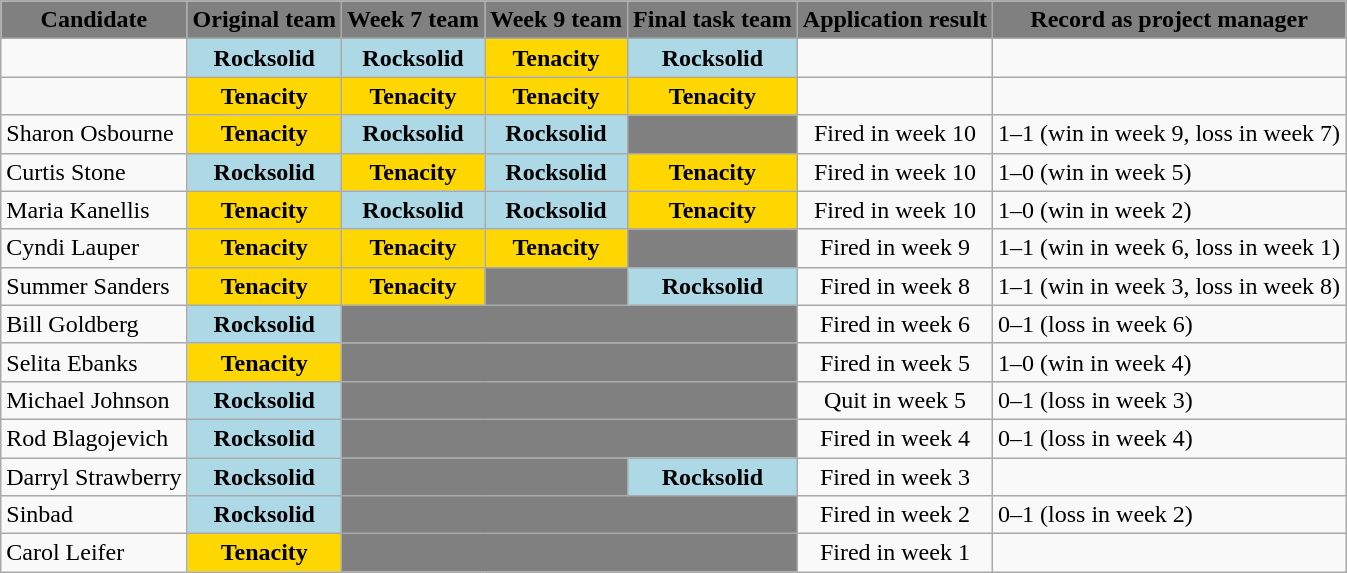<table class="wikitable">
<tr>
<th style="background:gray;"><span>Candidate</span></th>
<th style="background:gray;"><span>Original team</span></th>
<th style="background:gray;"><span>Week 7 team</span></th>
<th style="background:gray;"><span>Week 9 team</span></th>
<th ! style="background:gray;"><span>Final task team</span></th>
<th style="background:gray;"><span>Application result</span></th>
<th style="background:gray;"><span>Record as project manager</span></th>
</tr>
<tr>
<td></td>
<td style="text-align:center; background:lightblue;"><strong>Rocksolid</strong></td>
<td style="text-align:center; background:lightblue;"><strong>Rocksolid</strong></td>
<td style="text-align:center; background:gold;"><strong>Tenacity</strong></td>
<td style="text-align:center; background:lightblue;"><strong>Rocksolid</strong></td>
<td style="text-align:center;"></td>
<td></td>
</tr>
<tr>
<td></td>
<td style="text-align:center; background:gold;"><strong>Tenacity</strong></td>
<td style="text-align:center; background:gold;"><strong>Tenacity</strong></td>
<td style="text-align:center; background:gold;"><strong>Tenacity</strong></td>
<td style="text-align:center; background:gold;"><strong>Tenacity</strong></td>
<td style="text-align:center;"></td>
<td></td>
</tr>
<tr>
<td>Sharon Osbourne</td>
<td style="text-align:center; background:gold;"><strong>Tenacity</strong></td>
<td style="text-align:center; background:lightblue;"><strong>Rocksolid</strong></td>
<td style="text-align:center; background:lightblue;"><strong>Rocksolid</strong></td>
<td style="background:gray;"></td>
<td style="text-align:center;">Fired in week 10</td>
<td>1–1 (win in week 9, loss in week 7)</td>
</tr>
<tr>
<td>Curtis Stone</td>
<td style="text-align:center; background:lightblue;"><strong>Rocksolid</strong></td>
<td style="text-align:center; background:gold;"><strong>Tenacity</strong></td>
<td style="text-align:center; background:lightblue;"><strong>Rocksolid</strong></td>
<td style="text-align:center; background:gold;"><strong>Tenacity</strong></td>
<td style="text-align:center;">Fired in week 10</td>
<td>1–0 (win in week 5)</td>
</tr>
<tr>
<td>Maria Kanellis</td>
<td style="text-align:center; background:gold;"><strong>Tenacity</strong></td>
<td style="text-align:center; background:lightblue;"><strong>Rocksolid</strong></td>
<td style="text-align:center; background:lightblue;"><strong>Rocksolid</strong></td>
<td style="text-align:center; background:gold;"><strong>Tenacity</strong></td>
<td style="text-align:center;">Fired in week 10</td>
<td>1–0 (win in week 2)</td>
</tr>
<tr>
<td>Cyndi Lauper</td>
<td style="text-align:center; background:gold;"><strong>Tenacity</strong></td>
<td style="text-align:center; background:gold;"><strong>Tenacity</strong></td>
<td style="text-align:center; background:gold;"><strong>Tenacity</strong></td>
<td style="background:gray;"></td>
<td style="text-align:center;">Fired in week 9</td>
<td>1–1 (win in week 6, loss in week 1)</td>
</tr>
<tr>
<td>Summer Sanders</td>
<td style="text-align:center; background:gold;"><strong>Tenacity</strong></td>
<td style="text-align:center; background:gold;"><strong>Tenacity</strong></td>
<td colspan="1" style="background:gray;"></td>
<td style="text-align:center; background:lightblue;"><strong>Rocksolid</strong></td>
<td style="text-align:center;">Fired in week 8</td>
<td>1–1 (win in week 3, loss in week 8)</td>
</tr>
<tr>
<td>Bill Goldberg</td>
<td style="text-align:center; background:lightblue;"><strong>Rocksolid</strong></td>
<td colspan="3" style="background:gray;"></td>
<td style="text-align:center;">Fired in week 6</td>
<td>0–1 (loss in week 6)</td>
</tr>
<tr>
<td>Selita Ebanks</td>
<td style="text-align:center; background:gold;"><strong>Tenacity</strong></td>
<td colspan="3" style="background:gray;"></td>
<td style="text-align:center;">Fired in week 5</td>
<td>1–0 (win in week 4)</td>
</tr>
<tr>
<td>Michael Johnson</td>
<td style="text-align:center; background:lightblue;"><strong>Rocksolid</strong></td>
<td colspan="3" style="background:gray;"></td>
<td style="text-align:center;">Quit in week 5</td>
<td>0–1 (loss in week 3)</td>
</tr>
<tr>
<td>Rod Blagojevich</td>
<td style="text-align:center; background:lightblue;"><strong>Rocksolid</strong></td>
<td colspan="3" style="background:gray;"></td>
<td style="text-align:center;">Fired in week 4</td>
<td>0–1 (loss in week 4)</td>
</tr>
<tr>
<td>Darryl Strawberry</td>
<td style="text-align:center; background:lightblue;"><strong>Rocksolid</strong></td>
<td colspan="2" style="background:gray;"></td>
<td style="text-align:center; background:lightblue;"><strong>Rocksolid</strong></td>
<td style="text-align:center;">Fired in week 3</td>
<td></td>
</tr>
<tr>
<td>Sinbad</td>
<td style="text-align:center; background:lightblue;"><strong>Rocksolid</strong></td>
<td colspan="3" style="background:gray;"></td>
<td style="text-align:center;">Fired in week 2</td>
<td>0–1 (loss in week 2)</td>
</tr>
<tr>
<td>Carol Leifer</td>
<td style="text-align:center; background:gold;"><strong>Tenacity</strong></td>
<td colspan="3" style="background:gray;"></td>
<td style="text-align:center;">Fired in week 1</td>
<td></td>
</tr>
</table>
